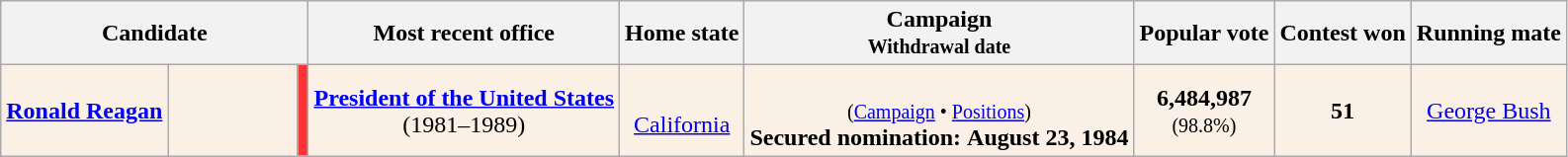<table class="sortable wikitable" style="text-align:center;">
<tr>
<th colspan="3">Candidate</th>
<th class="unsortable">Most recent office</th>
<th>Home state</th>
<th data-sort-type="date">Campaign<br><small>Withdrawal date</small></th>
<th>Popular vote</th>
<th>Contest won</th>
<th>Running mate</th>
</tr>
<tr style="background:linen;">
<th style="background:linen;" scope="row" data-sort-=""><a href='#'>Ronald Reagan</a></th>
<td style="min-width:80px;"></td>
<td style="background:#FF3333;"></td>
<td><strong><a href='#'>President of the United States</a></strong><br>(1981–1989)</td>
<td><br><a href='#'>California</a></td>
<td data-sort-value="0"><br><small>(<a href='#'>Campaign</a> • <a href='#'>Positions</a>)</small><br><strong>Secured nomination:</strong> <strong>August 23, 1984</strong></td>
<td data-sort-value="14,015,993"><strong>6,484,987</strong><br><small>(98.8%)</small></td>
<td data-sort-value="44"><strong>51</strong></td>
<td><a href='#'>George Bush</a></td>
</tr>
</table>
